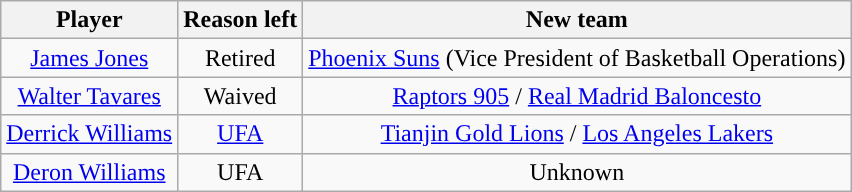<table class="wikitable sortable sortable" style="text-align: center">
<tr>
<th>Player</th>
<th>Reason left</th>
<th>New team</th>
</tr>
<tr style="text-align: center">
<td><a href='#'>James Jones</a></td>
<td>Retired</td>
<td><a href='#'>Phoenix Suns</a> (Vice President of Basketball Operations)</td>
</tr>
<tr style="text-align: center">
<td><a href='#'>Walter Tavares</a></td>
<td>Waived</td>
<td><a href='#'>Raptors 905</a> /  <a href='#'>Real Madrid Baloncesto</a></td>
</tr>
<tr style="text-align: center">
<td><a href='#'>Derrick Williams</a></td>
<td><a href='#'>UFA</a></td>
<td> <a href='#'>Tianjin Gold Lions</a> / <a href='#'>Los Angeles Lakers</a></td>
</tr>
<tr>
<td><a href='#'>Deron Williams</a></td>
<td>UFA</td>
<td>Unknown</td>
</tr>
</table>
